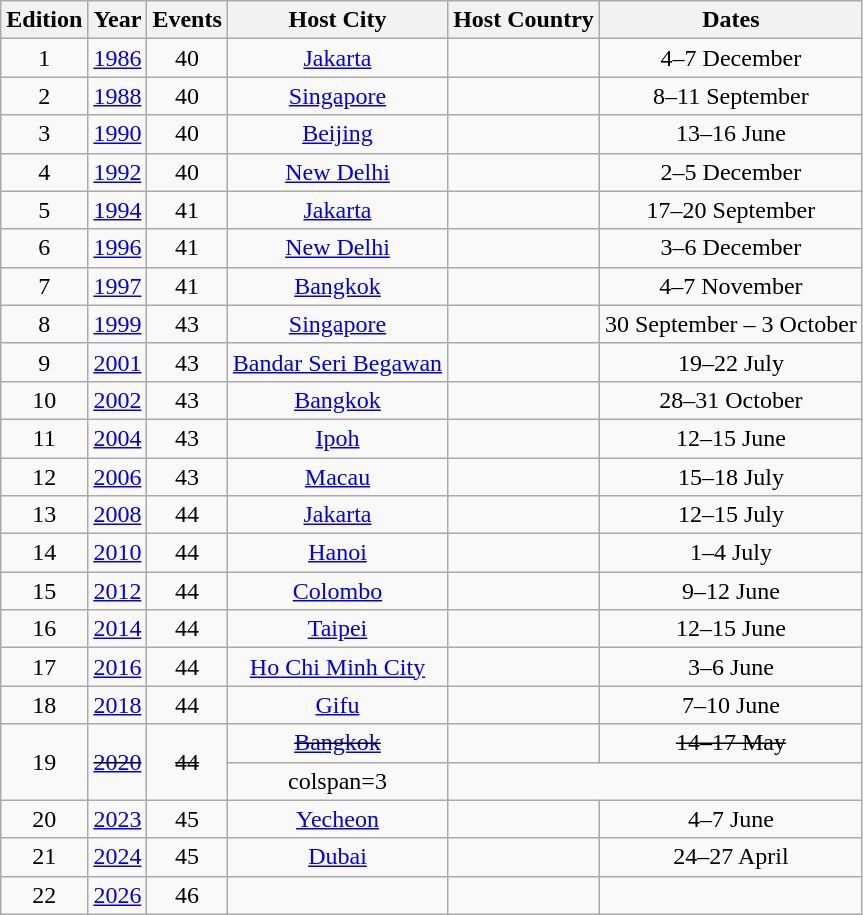<table class="wikitable" style="text-align:center">
<tr>
<th style="background-color: #silver;">Edition</th>
<th style="background-color: #silver;">Year</th>
<th style="background-color: #silver;">Events</th>
<th style="background-color: #silver;">Host City</th>
<th style="background-color: #silver;">Host Country</th>
<th style="background-color: #silver;">Dates</th>
</tr>
<tr>
<td>1</td>
<td><a href='#'>1986</a></td>
<td>40</td>
<td><a href='#'>Jakarta</a></td>
<td align=left></td>
<td>4–7 December</td>
</tr>
<tr>
<td>2</td>
<td><a href='#'>1988</a></td>
<td>40</td>
<td><a href='#'>Singapore</a></td>
<td align=left></td>
<td>8–11 September</td>
</tr>
<tr>
<td>3</td>
<td><a href='#'>1990</a></td>
<td>40</td>
<td><a href='#'>Beijing</a></td>
<td align=left></td>
<td>13–16 June</td>
</tr>
<tr>
<td>4</td>
<td><a href='#'>1992</a></td>
<td>40</td>
<td><a href='#'>New Delhi</a></td>
<td align=left></td>
<td>2–5 December</td>
</tr>
<tr>
<td>5</td>
<td><a href='#'>1994</a></td>
<td>41</td>
<td><a href='#'>Jakarta</a></td>
<td align=left></td>
<td>17–20 September</td>
</tr>
<tr>
<td>6</td>
<td><a href='#'>1996</a></td>
<td>41</td>
<td><a href='#'>New Delhi</a></td>
<td align=left></td>
<td>3–6 December</td>
</tr>
<tr>
<td>7</td>
<td><a href='#'>1997</a></td>
<td>41</td>
<td><a href='#'>Bangkok</a></td>
<td align=left></td>
<td>4–7 November</td>
</tr>
<tr>
<td>8</td>
<td><a href='#'>1999</a></td>
<td>43</td>
<td><a href='#'>Singapore</a></td>
<td align=left></td>
<td>30 September – 3 October</td>
</tr>
<tr>
<td>9</td>
<td><a href='#'>2001</a></td>
<td>43</td>
<td><a href='#'>Bandar Seri Begawan</a></td>
<td align=left></td>
<td>19–22 July</td>
</tr>
<tr>
<td>10</td>
<td><a href='#'>2002</a></td>
<td>43</td>
<td><a href='#'>Bangkok</a></td>
<td align=left></td>
<td>28–31 October</td>
</tr>
<tr>
<td>11</td>
<td><a href='#'>2004</a></td>
<td>43</td>
<td><a href='#'>Ipoh</a></td>
<td align=left></td>
<td>12–15 June</td>
</tr>
<tr>
<td>12</td>
<td><a href='#'>2006</a></td>
<td>43</td>
<td><a href='#'>Macau</a></td>
<td align=left></td>
<td>15–18 July</td>
</tr>
<tr>
<td>13</td>
<td><a href='#'>2008</a></td>
<td>44</td>
<td><a href='#'>Jakarta</a></td>
<td align=left></td>
<td>12–15 July</td>
</tr>
<tr>
<td>14</td>
<td><a href='#'>2010</a></td>
<td>44</td>
<td><a href='#'>Hanoi</a></td>
<td align=left></td>
<td>1–4 July</td>
</tr>
<tr>
<td>15</td>
<td><a href='#'>2012</a></td>
<td>44</td>
<td><a href='#'>Colombo</a></td>
<td align=left></td>
<td>9–12 June</td>
</tr>
<tr>
<td>16</td>
<td><a href='#'>2014</a></td>
<td>44</td>
<td><a href='#'>Taipei</a></td>
<td align=left></td>
<td>12–15 June</td>
</tr>
<tr>
<td>17</td>
<td><a href='#'>2016</a></td>
<td>44</td>
<td><a href='#'>Ho Chi Minh City</a></td>
<td align=left></td>
<td>3–6 June</td>
</tr>
<tr>
<td>18</td>
<td><a href='#'>2018</a></td>
<td>44</td>
<td><a href='#'>Gifu</a></td>
<td align=left></td>
<td>7–10 June</td>
</tr>
<tr>
<td rowspan=2>19</td>
<td rowspan=2><s><a href='#'>2020</a></s></td>
<td rowspan=2><s>44</s></td>
<td><s><a href='#'>Bangkok</a></s></td>
<td align=left><s></s></td>
<td><s>14–17 May</s></td>
</tr>
<tr>
<td>colspan=3 </td>
</tr>
<tr>
<td>20</td>
<td><a href='#'>2023</a></td>
<td>45</td>
<td><a href='#'>Yecheon</a></td>
<td align=left></td>
<td>4–7 June</td>
</tr>
<tr>
<td>21</td>
<td><a href='#'>2024</a></td>
<td>45</td>
<td><a href='#'>Dubai</a></td>
<td align=left></td>
<td>24–27 April</td>
</tr>
<tr>
<td>22</td>
<td><a href='#'>2026</a></td>
<td>46</td>
<td></td>
<td align=left></td>
<td></td>
</tr>
</table>
